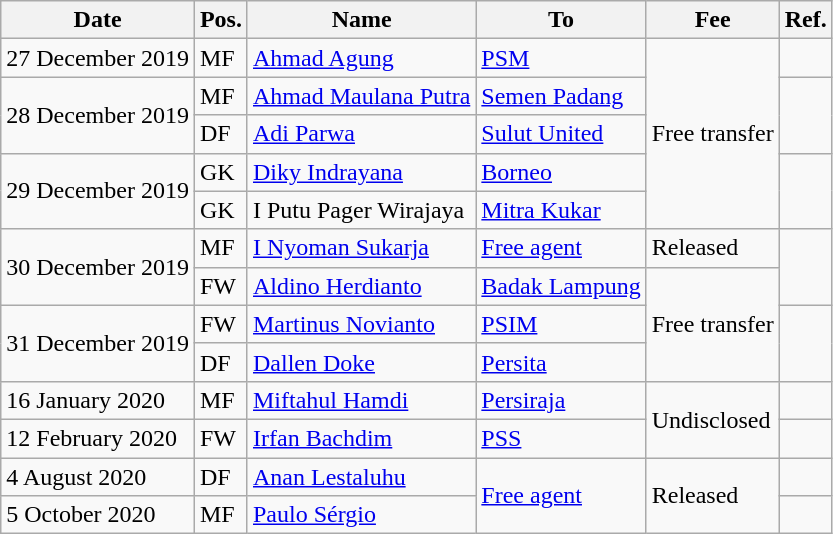<table class="wikitable">
<tr>
<th>Date</th>
<th>Pos.</th>
<th>Name</th>
<th>To</th>
<th>Fee</th>
<th>Ref.</th>
</tr>
<tr>
<td>27 December 2019</td>
<td>MF</td>
<td> <a href='#'>Ahmad Agung</a></td>
<td><a href='#'>PSM</a></td>
<td rowspan="5">Free transfer</td>
<td></td>
</tr>
<tr>
<td rowspan="2">28 December 2019</td>
<td>MF</td>
<td> <a href='#'>Ahmad Maulana Putra</a></td>
<td><a href='#'>Semen Padang</a></td>
<td rowspan="2"></td>
</tr>
<tr>
<td>DF</td>
<td> <a href='#'>Adi Parwa</a></td>
<td><a href='#'>Sulut United</a></td>
</tr>
<tr>
<td rowspan="2">29 December 2019</td>
<td>GK</td>
<td> <a href='#'>Diky Indrayana</a></td>
<td><a href='#'>Borneo</a></td>
<td rowspan="2"></td>
</tr>
<tr>
<td>GK</td>
<td> I Putu Pager Wirajaya</td>
<td><a href='#'>Mitra Kukar</a></td>
</tr>
<tr>
<td rowspan="2">30 December 2019</td>
<td>MF</td>
<td> <a href='#'>I Nyoman Sukarja</a></td>
<td><a href='#'>Free agent</a></td>
<td>Released</td>
<td rowspan="2"></td>
</tr>
<tr>
<td>FW</td>
<td> <a href='#'>Aldino Herdianto</a></td>
<td><a href='#'>Badak Lampung</a></td>
<td rowspan="3">Free transfer</td>
</tr>
<tr>
<td rowspan="2">31 December 2019</td>
<td>FW</td>
<td> <a href='#'>Martinus Novianto</a></td>
<td><a href='#'>PSIM</a></td>
<td rowspan="2"></td>
</tr>
<tr>
<td>DF</td>
<td> <a href='#'>Dallen Doke</a></td>
<td><a href='#'>Persita</a></td>
</tr>
<tr>
<td>16 January 2020</td>
<td>MF</td>
<td> <a href='#'>Miftahul Hamdi</a></td>
<td><a href='#'>Persiraja</a></td>
<td rowspan="2">Undisclosed</td>
<td></td>
</tr>
<tr>
<td>12 February 2020</td>
<td>FW</td>
<td> <a href='#'>Irfan Bachdim</a></td>
<td><a href='#'>PSS</a></td>
<td></td>
</tr>
<tr>
<td>4 August 2020</td>
<td>DF</td>
<td> <a href='#'>Anan Lestaluhu</a></td>
<td rowspan="2"><a href='#'>Free agent</a></td>
<td rowspan="2">Released</td>
<td></td>
</tr>
<tr>
<td>5 October 2020</td>
<td>MF</td>
<td> <a href='#'>Paulo Sérgio</a></td>
<td></td>
</tr>
</table>
